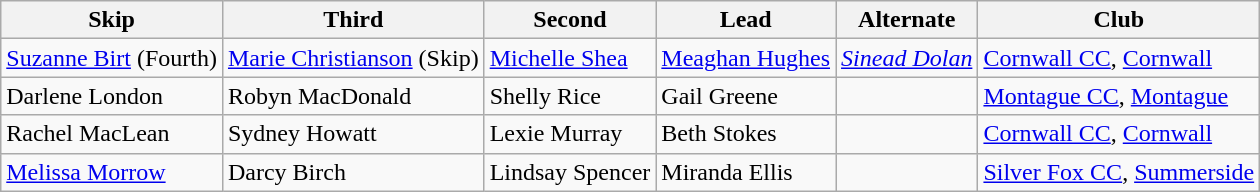<table class="wikitable">
<tr>
<th scope="col">Skip</th>
<th scope="col">Third</th>
<th scope="col">Second</th>
<th scope="col">Lead</th>
<th scope="col">Alternate</th>
<th scope="col">Club</th>
</tr>
<tr>
<td><a href='#'>Suzanne Birt</a> (Fourth)</td>
<td><a href='#'>Marie Christianson</a> (Skip)</td>
<td><a href='#'>Michelle Shea</a></td>
<td><a href='#'>Meaghan Hughes</a></td>
<td><em><a href='#'>Sinead Dolan</a></em></td>
<td><a href='#'>Cornwall CC</a>, <a href='#'>Cornwall</a></td>
</tr>
<tr>
<td>Darlene London</td>
<td>Robyn MacDonald</td>
<td>Shelly Rice</td>
<td>Gail Greene</td>
<td></td>
<td><a href='#'>Montague CC</a>, <a href='#'>Montague</a></td>
</tr>
<tr>
<td>Rachel MacLean</td>
<td>Sydney Howatt</td>
<td>Lexie Murray</td>
<td>Beth Stokes</td>
<td></td>
<td><a href='#'>Cornwall CC</a>, <a href='#'>Cornwall</a></td>
</tr>
<tr>
<td><a href='#'>Melissa Morrow</a></td>
<td>Darcy Birch</td>
<td>Lindsay Spencer</td>
<td>Miranda Ellis</td>
<td></td>
<td><a href='#'>Silver Fox CC</a>, <a href='#'>Summerside</a></td>
</tr>
</table>
